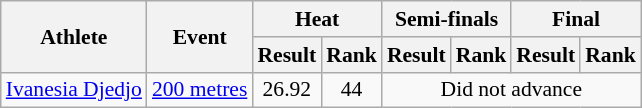<table class="wikitable" style="font-size:90%; text-align:center">
<tr>
<th rowspan="2">Athlete</th>
<th rowspan="2">Event</th>
<th colspan="2">Heat</th>
<th colspan="2">Semi-finals</th>
<th colspan="2">Final</th>
</tr>
<tr>
<th>Result</th>
<th>Rank</th>
<th>Result</th>
<th>Rank</th>
<th>Result</th>
<th>Rank</th>
</tr>
<tr>
<td align="left"><a href='#'>Ivanesia Djedjo</a></td>
<td align="left"><a href='#'> 200 metres</a></td>
<td>26.92</td>
<td>44</td>
<td colspan="4">Did not advance</td>
</tr>
</table>
